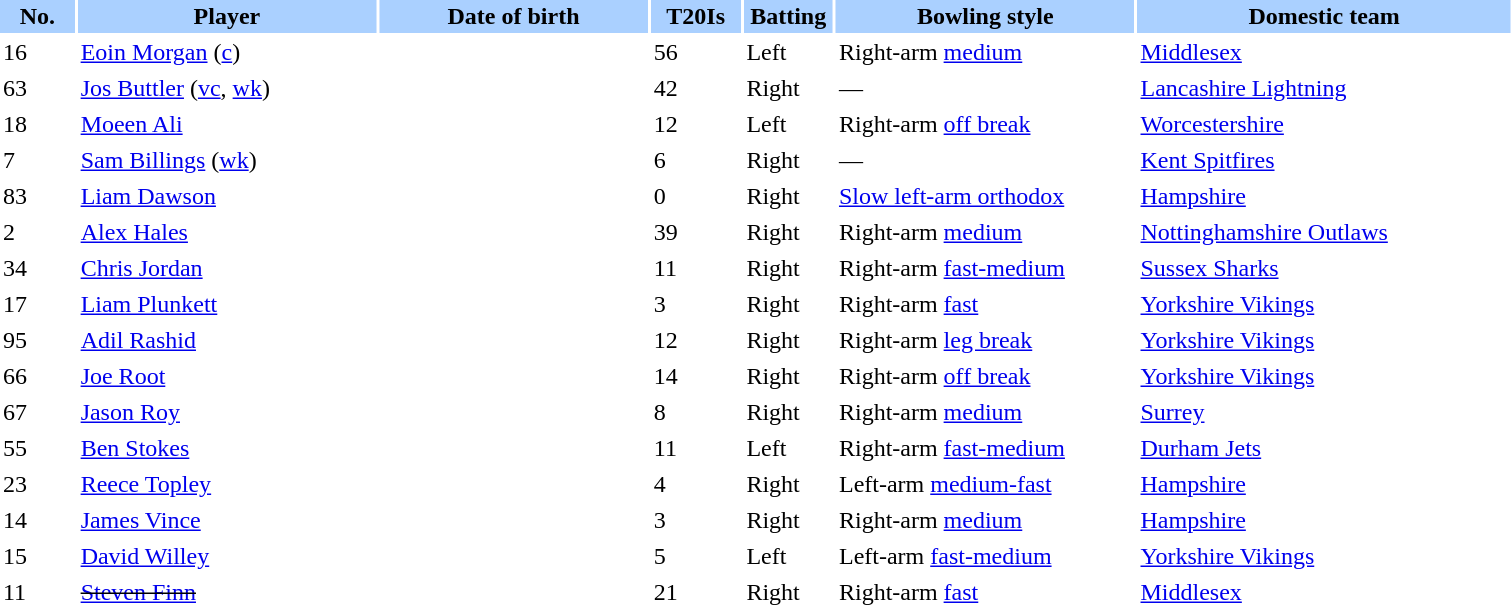<table border="0" cellspacing="2" cellpadding="2" style="width:80%;">
<tr style="background:#aad0ff;">
<th scope="col" width="5%">No.</th>
<th scope="col" width="20%">Player</th>
<th scope="col" width="18%">Date of birth</th>
<th scope="col" width="6%">T20Is</th>
<th scope="col" width="6%">Batting</th>
<th scope="col" width="20%">Bowling style</th>
<th scope="col" width="25%">Domestic team</th>
</tr>
<tr>
<td>16</td>
<td><a href='#'>Eoin Morgan</a> (<a href='#'>c</a>)</td>
<td></td>
<td>56</td>
<td>Left</td>
<td>Right-arm <a href='#'>medium</a></td>
<td><a href='#'>Middlesex</a></td>
</tr>
<tr>
<td>63</td>
<td><a href='#'>Jos Buttler</a> (<a href='#'>vc</a>, <a href='#'>wk</a>)</td>
<td></td>
<td>42</td>
<td>Right</td>
<td>—</td>
<td><a href='#'>Lancashire Lightning</a></td>
</tr>
<tr>
<td>18</td>
<td><a href='#'>Moeen Ali</a></td>
<td></td>
<td>12</td>
<td>Left</td>
<td>Right-arm <a href='#'>off break</a></td>
<td><a href='#'>Worcestershire</a></td>
</tr>
<tr>
<td>7</td>
<td><a href='#'>Sam Billings</a> (<a href='#'>wk</a>)</td>
<td></td>
<td>6</td>
<td>Right</td>
<td>—</td>
<td><a href='#'>Kent Spitfires</a></td>
</tr>
<tr>
<td>83</td>
<td><a href='#'>Liam Dawson</a></td>
<td></td>
<td>0</td>
<td>Right</td>
<td><a href='#'>Slow left-arm orthodox</a></td>
<td><a href='#'>Hampshire</a></td>
</tr>
<tr>
<td>2</td>
<td><a href='#'>Alex Hales</a></td>
<td></td>
<td>39</td>
<td>Right</td>
<td>Right-arm <a href='#'>medium</a></td>
<td><a href='#'>Nottinghamshire Outlaws</a></td>
</tr>
<tr>
<td>34</td>
<td><a href='#'>Chris Jordan</a></td>
<td></td>
<td>11</td>
<td>Right</td>
<td>Right-arm <a href='#'>fast-medium</a></td>
<td><a href='#'>Sussex Sharks</a></td>
</tr>
<tr>
<td>17</td>
<td><a href='#'>Liam Plunkett</a></td>
<td></td>
<td>3</td>
<td>Right</td>
<td>Right-arm <a href='#'>fast</a></td>
<td><a href='#'>Yorkshire Vikings</a></td>
</tr>
<tr>
<td>95</td>
<td><a href='#'>Adil Rashid</a></td>
<td></td>
<td>12</td>
<td>Right</td>
<td>Right-arm <a href='#'>leg break</a></td>
<td><a href='#'>Yorkshire Vikings</a></td>
</tr>
<tr>
<td>66</td>
<td><a href='#'>Joe Root</a></td>
<td></td>
<td>14</td>
<td>Right</td>
<td>Right-arm <a href='#'>off break</a></td>
<td><a href='#'>Yorkshire Vikings</a></td>
</tr>
<tr>
<td>67</td>
<td><a href='#'>Jason Roy</a></td>
<td></td>
<td>8</td>
<td>Right</td>
<td>Right-arm <a href='#'>medium</a></td>
<td><a href='#'>Surrey</a></td>
</tr>
<tr>
<td>55</td>
<td><a href='#'>Ben Stokes</a></td>
<td></td>
<td>11</td>
<td>Left</td>
<td>Right-arm <a href='#'>fast-medium</a></td>
<td><a href='#'>Durham Jets</a></td>
</tr>
<tr>
<td>23</td>
<td><a href='#'>Reece Topley</a></td>
<td></td>
<td>4</td>
<td>Right</td>
<td>Left-arm <a href='#'>medium-fast</a></td>
<td><a href='#'>Hampshire</a></td>
</tr>
<tr>
<td>14</td>
<td><a href='#'>James Vince</a></td>
<td></td>
<td>3</td>
<td>Right</td>
<td>Right-arm <a href='#'>medium</a></td>
<td><a href='#'>Hampshire</a></td>
</tr>
<tr>
<td>15</td>
<td><a href='#'>David Willey</a></td>
<td></td>
<td>5</td>
<td>Left</td>
<td>Left-arm <a href='#'>fast-medium</a></td>
<td><a href='#'>Yorkshire Vikings</a></td>
</tr>
<tr>
<td>11</td>
<td><s><a href='#'>Steven Finn</a></s></td>
<td></td>
<td>21</td>
<td>Right</td>
<td>Right-arm <a href='#'>fast</a></td>
<td><a href='#'>Middlesex</a></td>
</tr>
</table>
